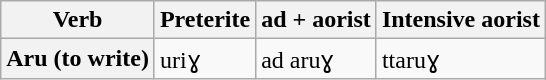<table class="wikitable">
<tr>
<th>Verb</th>
<th>Preterite</th>
<th>ad + aorist</th>
<th>Intensive aorist</th>
</tr>
<tr>
<th>Aru (to write)</th>
<td>uriɣ</td>
<td>ad aruɣ</td>
<td>ttaruɣ</td>
</tr>
</table>
